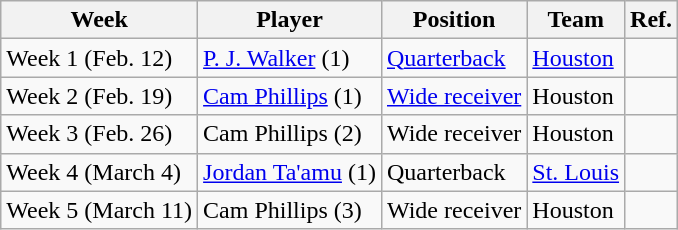<table class="wikitable sortable">
<tr>
<th>Week</th>
<th>Player</th>
<th>Position</th>
<th>Team</th>
<th>Ref.</th>
</tr>
<tr>
<td>Week 1 (Feb. 12)</td>
<td><a href='#'>P. J. Walker</a> (1)</td>
<td><a href='#'>Quarterback</a></td>
<td><a href='#'>Houston</a></td>
<td></td>
</tr>
<tr>
<td>Week 2 (Feb. 19)</td>
<td><a href='#'>Cam Phillips</a> (1)</td>
<td><a href='#'>Wide receiver</a></td>
<td>Houston</td>
<td></td>
</tr>
<tr>
<td>Week 3 (Feb. 26)</td>
<td>Cam Phillips (2)</td>
<td>Wide receiver</td>
<td>Houston</td>
<td></td>
</tr>
<tr>
<td>Week 4 (March 4)</td>
<td><a href='#'>Jordan Ta'amu</a> (1)</td>
<td>Quarterback</td>
<td><a href='#'>St. Louis</a></td>
<td></td>
</tr>
<tr>
<td>Week 5 (March 11)</td>
<td>Cam Phillips (3)</td>
<td>Wide receiver</td>
<td>Houston</td>
<td></td>
</tr>
</table>
